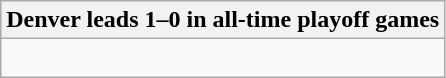<table class="wikitable collapsible collapsed">
<tr>
<th>Denver leads 1–0 in all-time playoff games</th>
</tr>
<tr>
<td><br></td>
</tr>
</table>
